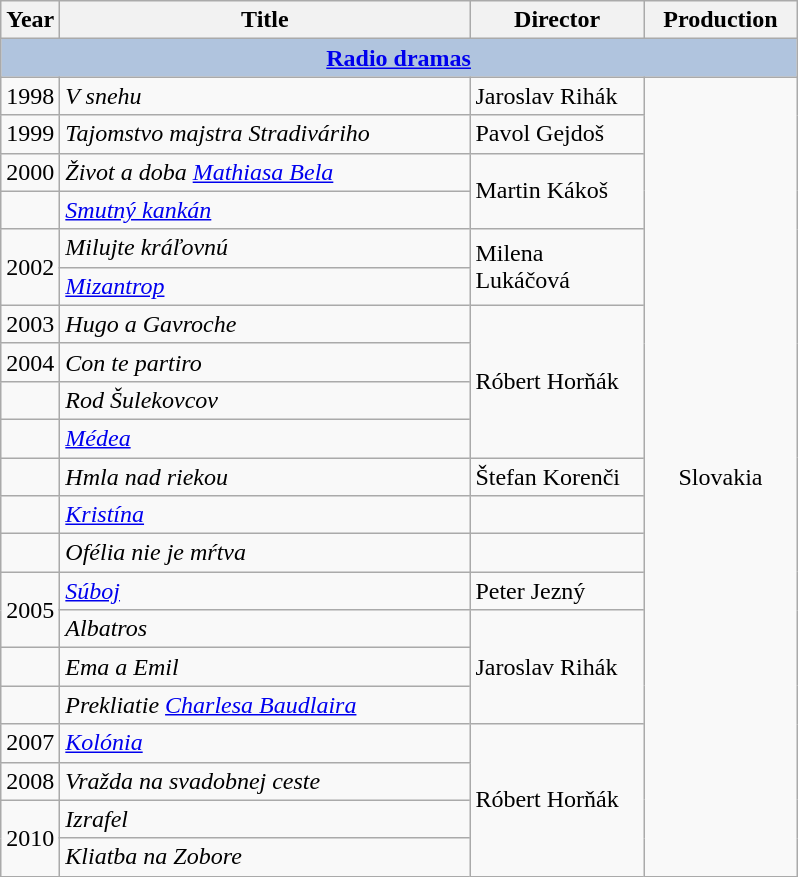<table class="wikitable">
<tr>
<th width="1">Year</th>
<th width="266">Title</th>
<th width="109">Director</th>
<th width="94">Production</th>
</tr>
<tr>
<th colspan="4" style="background:#B0C4DE;"><a href='#'>Radio dramas</a></th>
</tr>
<tr>
<td>1998</td>
<td><em>V snehu</em></td>
<td>Jaroslav Rihák</td>
<td rowspan="21" align="center">Slovakia</td>
</tr>
<tr>
<td>1999</td>
<td><em>Tajomstvo majstra Stradiváriho</em></td>
<td>Pavol Gejdoš</td>
</tr>
<tr>
<td>2000</td>
<td><em>Život a doba <a href='#'>Mathiasa Bela</a></em></td>
<td rowspan="2">Martin Kákoš</td>
</tr>
<tr>
<td></td>
<td><em><a href='#'>Smutný kankán</a></em></td>
</tr>
<tr>
<td rowspan="2">2002</td>
<td><em>Milujte kráľovnú</em></td>
<td rowspan="2">Milena Lukáčová</td>
</tr>
<tr>
<td><em><a href='#'>Mizantrop</a></em></td>
</tr>
<tr>
<td>2003</td>
<td><em>Hugo a Gavroche </em></td>
<td rowspan="4">Róbert Horňák</td>
</tr>
<tr>
<td>2004</td>
<td><em>Con te partiro</em></td>
</tr>
<tr>
<td></td>
<td><em>Rod Šulekovcov</em></td>
</tr>
<tr>
<td></td>
<td><em><a href='#'>Médea</a></em></td>
</tr>
<tr>
<td></td>
<td><em>Hmla nad riekou</em></td>
<td>Štefan Korenči</td>
</tr>
<tr>
<td></td>
<td><em><a href='#'>Kristína</a></em></td>
<td></td>
</tr>
<tr>
<td></td>
<td><em>Ofélia nie je mŕtva</em></td>
<td></td>
</tr>
<tr>
<td rowspan="2">2005</td>
<td><em><a href='#'>Súboj</a></em></td>
<td>Peter Jezný</td>
</tr>
<tr>
<td><em>Albatros</em></td>
<td rowspan="3">Jaroslav Rihák</td>
</tr>
<tr>
<td></td>
<td><em>Ema a Emil</em></td>
</tr>
<tr>
<td></td>
<td><em>Prekliatie <a href='#'>Charlesa Baudlaira</a></em></td>
</tr>
<tr>
<td>2007</td>
<td><em><a href='#'>Kolónia</a></em></td>
<td rowspan="4">Róbert Horňák</td>
</tr>
<tr>
<td>2008</td>
<td><em>Vražda na svadobnej ceste</em></td>
</tr>
<tr>
<td rowspan="2">2010</td>
<td><em>Izrafel</em></td>
</tr>
<tr>
<td><em>Kliatba na Zobore</em></td>
</tr>
</table>
